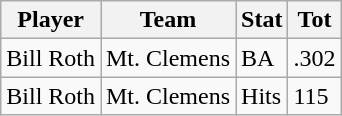<table class="wikitable">
<tr>
<th>Player</th>
<th>Team</th>
<th>Stat</th>
<th>Tot</th>
</tr>
<tr>
<td>Bill Roth</td>
<td>Mt. Clemens</td>
<td>BA</td>
<td>.302</td>
</tr>
<tr>
<td>Bill Roth</td>
<td>Mt. Clemens</td>
<td>Hits</td>
<td>115</td>
</tr>
</table>
